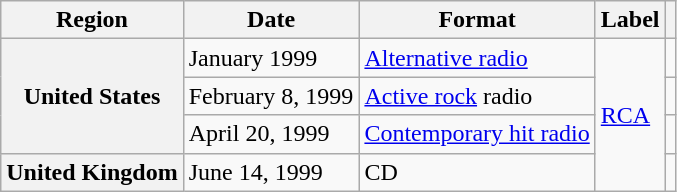<table class="wikitable plainrowheaders">
<tr>
<th scope="col">Region</th>
<th scope="col">Date</th>
<th scope="col">Format</th>
<th scope="col">Label</th>
<th scope="col"></th>
</tr>
<tr>
<th scope="row" rowspan="3">United States</th>
<td>January 1999</td>
<td><a href='#'>Alternative radio</a></td>
<td rowspan="4"><a href='#'>RCA</a></td>
<td></td>
</tr>
<tr>
<td>February 8, 1999</td>
<td><a href='#'>Active rock</a> radio</td>
<td></td>
</tr>
<tr>
<td>April 20, 1999</td>
<td><a href='#'>Contemporary hit radio</a></td>
<td></td>
</tr>
<tr>
<th scope="row"rowspan="1">United Kingdom</th>
<td>June 14, 1999</td>
<td>CD</td>
<td></td>
</tr>
</table>
